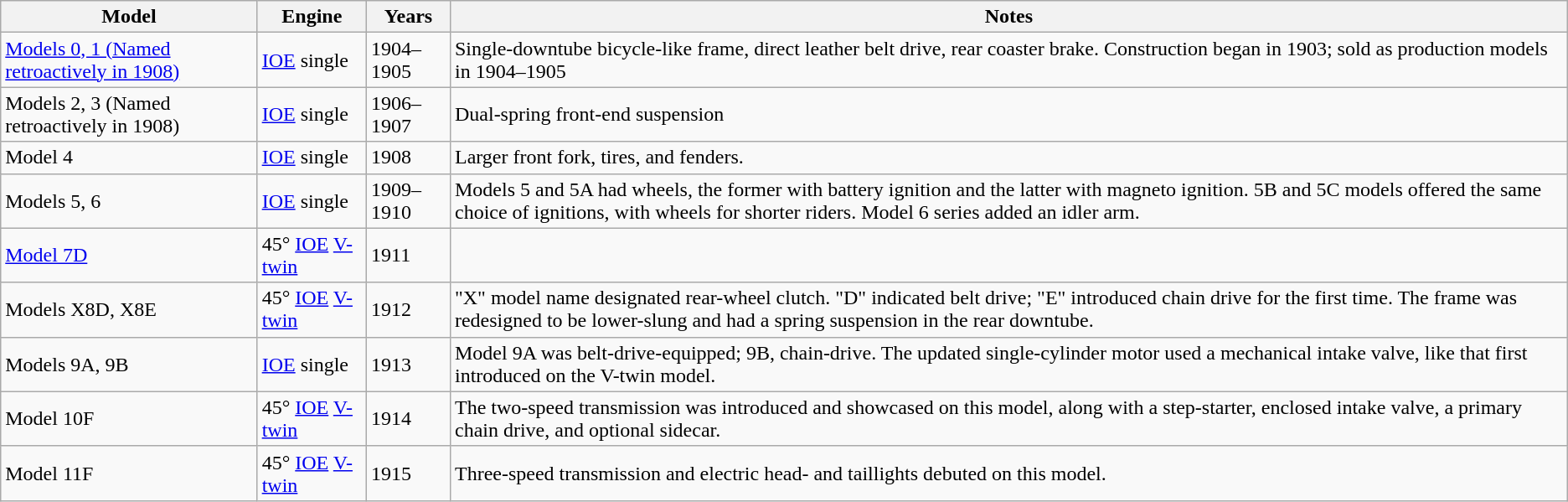<table class="wikitable">
<tr>
<th>Model</th>
<th>Engine</th>
<th>Years</th>
<th>Notes</th>
</tr>
<tr>
<td><a href='#'>Models 0, 1 (Named retroactively in 1908)</a></td>
<td> <a href='#'>IOE</a> single</td>
<td>1904–1905</td>
<td>Single-downtube bicycle-like frame, direct leather belt drive, rear coaster brake. Construction began in 1903; sold as production models in 1904–1905</td>
</tr>
<tr>
<td>Models 2, 3 (Named retroactively in 1908)</td>
<td> <a href='#'>IOE</a> single</td>
<td>1906–1907</td>
<td>Dual-spring front-end suspension</td>
</tr>
<tr>
<td>Model 4</td>
<td> <a href='#'>IOE</a> single</td>
<td>1908</td>
<td>Larger front fork, tires, and fenders.</td>
</tr>
<tr>
<td>Models 5, 6</td>
<td> <a href='#'>IOE</a> single</td>
<td>1909–1910</td>
<td>Models 5 and 5A had  wheels, the former with battery ignition and the latter with magneto ignition. 5B and 5C models offered the same choice of ignitions, with  wheels for shorter riders. Model 6 series added an idler arm.</td>
</tr>
<tr>
<td><a href='#'>Model 7D</a></td>
<td> 45° <a href='#'>IOE</a> <a href='#'>V-twin</a></td>
<td>1911</td>
</tr>
<tr>
<td>Models X8D, X8E</td>
<td> 45° <a href='#'>IOE</a> <a href='#'>V-twin</a></td>
<td>1912</td>
<td>"X" model name designated rear-wheel clutch. "D" indicated belt drive; "E" introduced chain drive for the first time. The frame was redesigned to be lower-slung and had a spring suspension in the rear downtube.</td>
</tr>
<tr>
<td>Models 9A, 9B</td>
<td> <a href='#'>IOE</a> single</td>
<td>1913</td>
<td>Model 9A was belt-drive-equipped; 9B, chain-drive. The updated single-cylinder motor used a mechanical intake valve, like that first introduced on the V-twin model.</td>
</tr>
<tr>
<td>Model 10F</td>
<td> 45° <a href='#'>IOE</a> <a href='#'>V-twin</a></td>
<td>1914</td>
<td>The two-speed transmission was introduced and showcased on this model, along with a step-starter, enclosed intake valve, a primary chain drive, and optional sidecar.</td>
</tr>
<tr>
<td>Model 11F</td>
<td> 45° <a href='#'>IOE</a> <a href='#'>V-twin</a></td>
<td>1915</td>
<td>Three-speed transmission and electric head- and taillights debuted on this model.</td>
</tr>
</table>
